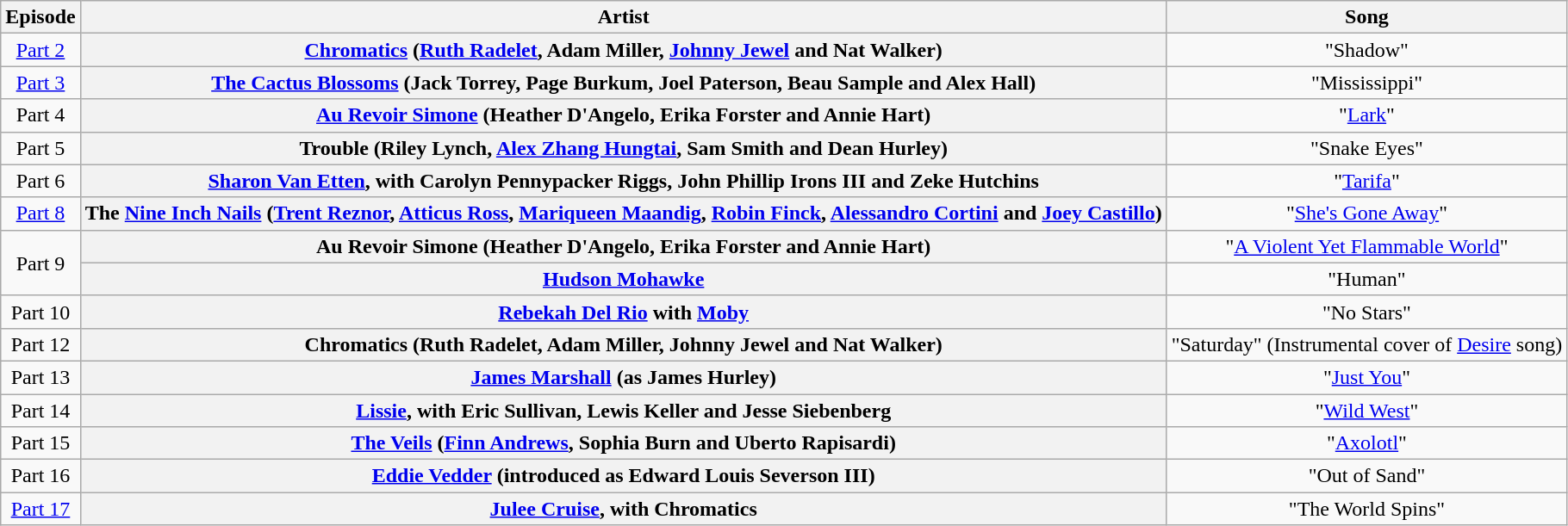<table class="wikitable plainrowheaders" style="text-align: center;">
<tr>
<th scope="col">Episode</th>
<th scope="col">Artist</th>
<th scope="col">Song</th>
</tr>
<tr>
<td><a href='#'>Part 2</a></td>
<th scope="row" style="text-align:center"><a href='#'>Chromatics</a> (<a href='#'>Ruth Radelet</a>, Adam Miller, <a href='#'>Johnny Jewel</a> and Nat Walker)</th>
<td>"Shadow"</td>
</tr>
<tr>
<td><a href='#'>Part 3</a></td>
<th scope="row" style="text-align:center"><a href='#'>The Cactus Blossoms</a> (Jack Torrey, Page Burkum, Joel Paterson, Beau Sample and Alex Hall)</th>
<td>"Mississippi"</td>
</tr>
<tr>
<td>Part 4</td>
<th scope="row" style="text-align:center"><a href='#'>Au Revoir Simone</a> (Heather D'Angelo, Erika Forster and Annie Hart)</th>
<td>"<a href='#'>Lark</a>"</td>
</tr>
<tr>
<td>Part 5</td>
<th scope="row" style="text-align:center">Trouble (Riley Lynch, <a href='#'>Alex Zhang Hungtai</a>, Sam Smith and Dean Hurley)</th>
<td>"Snake Eyes"</td>
</tr>
<tr>
<td>Part 6</td>
<th scope="row" style="text-align:center"><a href='#'>Sharon Van Etten</a>, with Carolyn Pennypacker Riggs, John Phillip Irons III and Zeke Hutchins</th>
<td>"<a href='#'>Tarifa</a>"</td>
</tr>
<tr>
<td><a href='#'>Part 8</a></td>
<th scope="row" style="text-align:center">The <a href='#'>Nine Inch Nails</a> (<a href='#'>Trent Reznor</a>, <a href='#'>Atticus Ross</a>, <a href='#'>Mariqueen Maandig</a>, <a href='#'>Robin Finck</a>, <a href='#'>Alessandro Cortini</a> and <a href='#'>Joey Castillo</a>)</th>
<td>"<a href='#'>She's Gone Away</a>"</td>
</tr>
<tr>
<td rowspan="2">Part 9</td>
<th scope="row" style="text-align:center">Au Revoir Simone (Heather D'Angelo, Erika Forster and Annie Hart)</th>
<td>"<a href='#'>A Violent Yet Flammable World</a>"</td>
</tr>
<tr>
<th scope="row" style="text-align:center"><a href='#'>Hudson Mohawke</a></th>
<td>"Human"</td>
</tr>
<tr>
<td>Part 10</td>
<th scope="row" style="text-align:center"><a href='#'>Rebekah Del Rio</a> with <a href='#'>Moby</a></th>
<td>"No Stars"</td>
</tr>
<tr>
<td>Part 12</td>
<th scope="row" style="text-align:center">Chromatics (Ruth Radelet, Adam Miller, Johnny Jewel and Nat Walker)</th>
<td>"Saturday" (Instrumental cover of <a href='#'>Desire</a> song)</td>
</tr>
<tr>
<td>Part 13</td>
<th scope="row" style="text-align:center"><a href='#'>James Marshall</a> (as James Hurley)</th>
<td>"<a href='#'>Just You</a>"</td>
</tr>
<tr>
<td>Part 14</td>
<th scope="row" style="text-align:center"><a href='#'>Lissie</a>, with Eric Sullivan, Lewis Keller and Jesse Siebenberg</th>
<td>"<a href='#'>Wild West</a>"</td>
</tr>
<tr>
<td>Part 15</td>
<th scope="row" style="text-align:center"><a href='#'>The Veils</a> (<a href='#'>Finn Andrews</a>, Sophia Burn and Uberto Rapisardi)</th>
<td>"<a href='#'>Axolotl</a>"</td>
</tr>
<tr>
<td>Part 16</td>
<th scope="row" style="text-align:center"><a href='#'>Eddie Vedder</a> (introduced as Edward Louis Severson III)</th>
<td>"Out of Sand"</td>
</tr>
<tr>
<td><a href='#'>Part 17</a></td>
<th scope="row" style="text-align:center"><a href='#'>Julee Cruise</a>, with Chromatics</th>
<td>"The World Spins"</td>
</tr>
</table>
